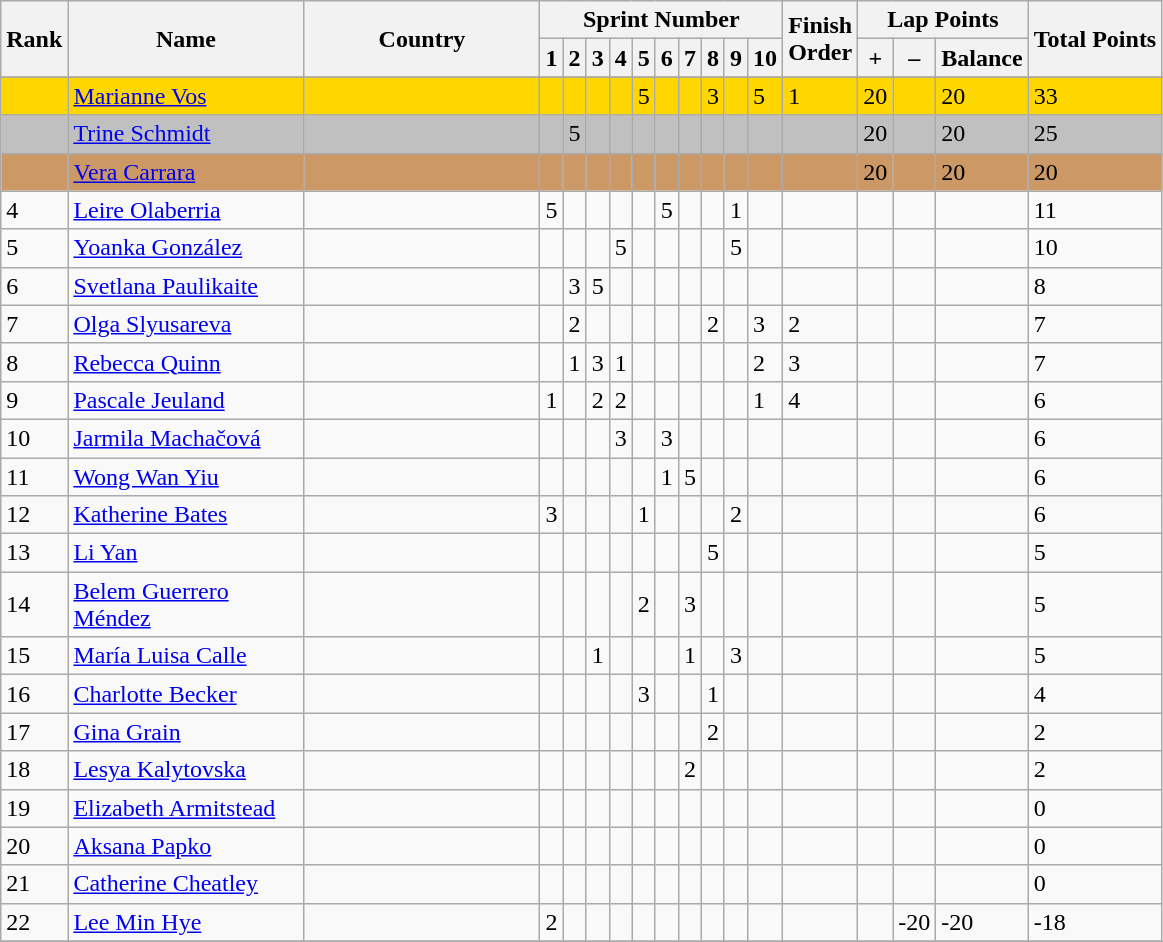<table class="wikitable">
<tr>
<th width=20 rowspan=2>Rank</th>
<th width=150 rowspan=2>Name</th>
<th width=150 rowspan=2>Country</th>
<th colspan=10>Sprint Number</th>
<th rowspan=2 width=30>Finish Order</th>
<th colspan=3>Lap Points</th>
<th rowspan=2>Total Points</th>
</tr>
<tr>
<th>1</th>
<th>2</th>
<th>3</th>
<th>4</th>
<th>5</th>
<th>6</th>
<th>7</th>
<th>8</th>
<th>9</th>
<th>10</th>
<th>+</th>
<th>–</th>
<th>Balance</th>
</tr>
<tr>
</tr>
<tr bgcolor=gold>
<td></td>
<td><a href='#'>Marianne Vos</a></td>
<td></td>
<td></td>
<td></td>
<td></td>
<td></td>
<td>5</td>
<td></td>
<td></td>
<td>3</td>
<td></td>
<td>5</td>
<td>1</td>
<td>20</td>
<td></td>
<td>20</td>
<td>33</td>
</tr>
<tr bgcolor=silver>
<td></td>
<td><a href='#'>Trine Schmidt</a></td>
<td></td>
<td></td>
<td>5</td>
<td></td>
<td></td>
<td></td>
<td></td>
<td></td>
<td></td>
<td></td>
<td></td>
<td></td>
<td>20</td>
<td></td>
<td>20</td>
<td>25</td>
</tr>
<tr bgcolor=cc9966>
<td></td>
<td><a href='#'>Vera Carrara</a></td>
<td></td>
<td></td>
<td></td>
<td></td>
<td></td>
<td></td>
<td></td>
<td></td>
<td></td>
<td></td>
<td></td>
<td></td>
<td>20</td>
<td></td>
<td>20</td>
<td>20</td>
</tr>
<tr>
<td>4</td>
<td><a href='#'>Leire Olaberria</a></td>
<td></td>
<td>5</td>
<td></td>
<td></td>
<td></td>
<td></td>
<td>5</td>
<td></td>
<td></td>
<td>1</td>
<td></td>
<td></td>
<td></td>
<td></td>
<td></td>
<td>11</td>
</tr>
<tr>
<td>5</td>
<td><a href='#'>Yoanka González</a></td>
<td></td>
<td></td>
<td></td>
<td></td>
<td>5</td>
<td></td>
<td></td>
<td></td>
<td></td>
<td>5</td>
<td></td>
<td></td>
<td></td>
<td></td>
<td></td>
<td>10</td>
</tr>
<tr>
<td>6</td>
<td><a href='#'>Svetlana Paulikaite</a></td>
<td></td>
<td></td>
<td>3</td>
<td>5</td>
<td></td>
<td></td>
<td></td>
<td></td>
<td></td>
<td></td>
<td></td>
<td></td>
<td></td>
<td></td>
<td></td>
<td>8</td>
</tr>
<tr>
<td>7</td>
<td><a href='#'>Olga Slyusareva</a></td>
<td></td>
<td></td>
<td>2</td>
<td></td>
<td></td>
<td></td>
<td></td>
<td></td>
<td>2</td>
<td></td>
<td>3</td>
<td>2</td>
<td></td>
<td></td>
<td></td>
<td>7</td>
</tr>
<tr>
<td>8</td>
<td><a href='#'>Rebecca Quinn</a></td>
<td></td>
<td></td>
<td>1</td>
<td>3</td>
<td>1</td>
<td></td>
<td></td>
<td></td>
<td></td>
<td></td>
<td>2</td>
<td>3</td>
<td></td>
<td></td>
<td></td>
<td>7</td>
</tr>
<tr>
<td>9</td>
<td><a href='#'>Pascale Jeuland</a></td>
<td></td>
<td>1</td>
<td></td>
<td>2</td>
<td>2</td>
<td></td>
<td></td>
<td></td>
<td></td>
<td></td>
<td>1</td>
<td>4</td>
<td></td>
<td></td>
<td></td>
<td>6</td>
</tr>
<tr>
<td>10</td>
<td><a href='#'>Jarmila Machačová</a></td>
<td></td>
<td></td>
<td></td>
<td></td>
<td>3</td>
<td></td>
<td>3</td>
<td></td>
<td></td>
<td></td>
<td></td>
<td></td>
<td></td>
<td></td>
<td></td>
<td>6</td>
</tr>
<tr>
<td>11</td>
<td><a href='#'>Wong Wan Yiu</a></td>
<td></td>
<td></td>
<td></td>
<td></td>
<td></td>
<td></td>
<td>1</td>
<td>5</td>
<td></td>
<td></td>
<td></td>
<td></td>
<td></td>
<td></td>
<td></td>
<td>6</td>
</tr>
<tr>
<td>12</td>
<td><a href='#'>Katherine Bates</a></td>
<td></td>
<td>3</td>
<td></td>
<td></td>
<td></td>
<td>1</td>
<td></td>
<td></td>
<td></td>
<td>2</td>
<td></td>
<td></td>
<td></td>
<td></td>
<td></td>
<td>6</td>
</tr>
<tr>
<td>13</td>
<td><a href='#'>Li Yan</a></td>
<td></td>
<td></td>
<td></td>
<td></td>
<td></td>
<td></td>
<td></td>
<td></td>
<td>5</td>
<td></td>
<td></td>
<td></td>
<td></td>
<td></td>
<td></td>
<td>5</td>
</tr>
<tr>
<td>14</td>
<td><a href='#'>Belem Guerrero Méndez</a></td>
<td></td>
<td></td>
<td></td>
<td></td>
<td></td>
<td>2</td>
<td></td>
<td>3</td>
<td></td>
<td></td>
<td></td>
<td></td>
<td></td>
<td></td>
<td></td>
<td>5</td>
</tr>
<tr>
<td>15</td>
<td><a href='#'>María Luisa Calle</a></td>
<td></td>
<td></td>
<td></td>
<td>1</td>
<td></td>
<td></td>
<td></td>
<td>1</td>
<td></td>
<td>3</td>
<td></td>
<td></td>
<td></td>
<td></td>
<td></td>
<td>5</td>
</tr>
<tr>
<td>16</td>
<td><a href='#'>Charlotte Becker</a></td>
<td></td>
<td></td>
<td></td>
<td></td>
<td></td>
<td>3</td>
<td></td>
<td></td>
<td>1</td>
<td></td>
<td></td>
<td></td>
<td></td>
<td></td>
<td></td>
<td>4</td>
</tr>
<tr>
<td>17</td>
<td><a href='#'>Gina Grain</a></td>
<td></td>
<td></td>
<td></td>
<td></td>
<td></td>
<td></td>
<td></td>
<td></td>
<td>2</td>
<td></td>
<td></td>
<td></td>
<td></td>
<td></td>
<td></td>
<td>2</td>
</tr>
<tr>
<td>18</td>
<td><a href='#'>Lesya Kalytovska</a></td>
<td></td>
<td></td>
<td></td>
<td></td>
<td></td>
<td></td>
<td></td>
<td>2</td>
<td></td>
<td></td>
<td></td>
<td></td>
<td></td>
<td></td>
<td></td>
<td>2</td>
</tr>
<tr>
<td>19</td>
<td><a href='#'>Elizabeth Armitstead</a></td>
<td></td>
<td></td>
<td></td>
<td></td>
<td></td>
<td></td>
<td></td>
<td></td>
<td></td>
<td></td>
<td></td>
<td></td>
<td></td>
<td></td>
<td></td>
<td>0</td>
</tr>
<tr>
<td>20</td>
<td><a href='#'>Aksana Papko</a></td>
<td></td>
<td></td>
<td></td>
<td></td>
<td></td>
<td></td>
<td></td>
<td></td>
<td></td>
<td></td>
<td></td>
<td></td>
<td></td>
<td></td>
<td></td>
<td>0</td>
</tr>
<tr>
<td>21</td>
<td><a href='#'>Catherine Cheatley</a></td>
<td></td>
<td></td>
<td></td>
<td></td>
<td></td>
<td></td>
<td></td>
<td></td>
<td></td>
<td></td>
<td></td>
<td></td>
<td></td>
<td></td>
<td></td>
<td>0</td>
</tr>
<tr>
<td>22</td>
<td><a href='#'>Lee Min Hye</a></td>
<td></td>
<td>2</td>
<td></td>
<td></td>
<td></td>
<td></td>
<td></td>
<td></td>
<td></td>
<td></td>
<td></td>
<td></td>
<td></td>
<td>-20</td>
<td>-20</td>
<td>-18</td>
</tr>
<tr>
</tr>
</table>
